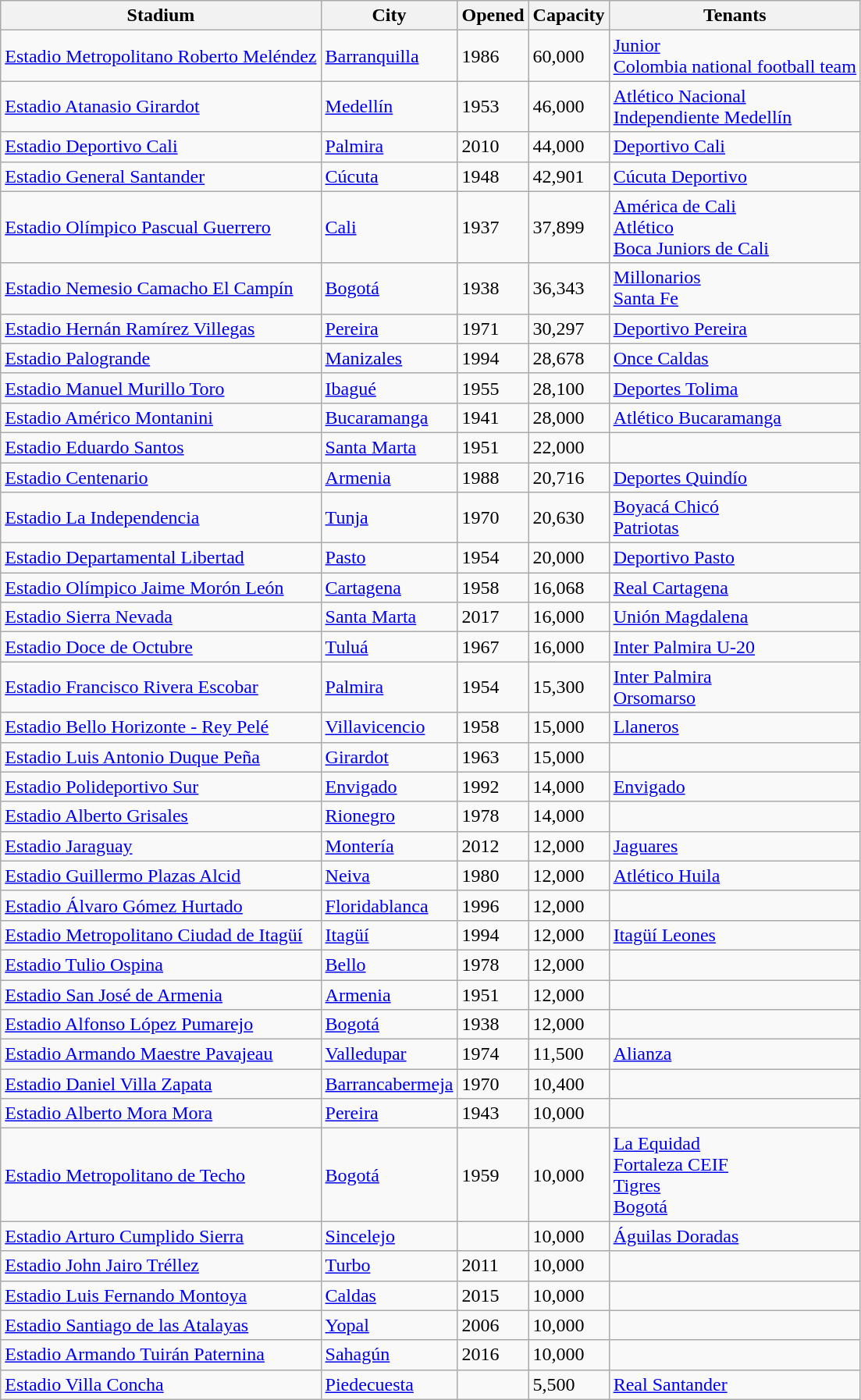<table class="wikitable">
<tr>
<th>Stadium</th>
<th>City</th>
<th>Opened</th>
<th>Capacity</th>
<th>Tenants</th>
</tr>
<tr>
<td><a href='#'>Estadio Metropolitano Roberto Meléndez</a></td>
<td><a href='#'>Barranquilla</a></td>
<td>1986</td>
<td>60,000</td>
<td><a href='#'>Junior</a><br><a href='#'>Colombia national football team</a></td>
</tr>
<tr>
<td><a href='#'>Estadio Atanasio Girardot</a></td>
<td><a href='#'>Medellín</a></td>
<td>1953</td>
<td>46,000</td>
<td><a href='#'>Atlético Nacional</a><br><a href='#'>Independiente Medellín</a></td>
</tr>
<tr>
<td><a href='#'>Estadio Deportivo Cali</a></td>
<td><a href='#'>Palmira</a></td>
<td>2010</td>
<td>44,000</td>
<td><a href='#'>Deportivo Cali</a></td>
</tr>
<tr>
<td><a href='#'>Estadio General Santander</a></td>
<td><a href='#'>Cúcuta</a></td>
<td>1948</td>
<td>42,901</td>
<td><a href='#'>Cúcuta Deportivo</a></td>
</tr>
<tr>
<td><a href='#'>Estadio Olímpico Pascual Guerrero</a></td>
<td><a href='#'>Cali</a></td>
<td>1937</td>
<td>37,899</td>
<td><a href='#'>América de Cali</a><br><a href='#'>Atlético</a><br><a href='#'>Boca Juniors de Cali</a></td>
</tr>
<tr>
<td><a href='#'>Estadio Nemesio Camacho El Campín</a></td>
<td><a href='#'>Bogotá</a></td>
<td>1938</td>
<td>36,343</td>
<td><a href='#'>Millonarios</a><br><a href='#'>Santa Fe</a></td>
</tr>
<tr>
<td><a href='#'>Estadio Hernán Ramírez Villegas</a></td>
<td><a href='#'>Pereira</a></td>
<td>1971</td>
<td>30,297</td>
<td><a href='#'>Deportivo Pereira</a></td>
</tr>
<tr>
<td><a href='#'>Estadio Palogrande</a></td>
<td><a href='#'>Manizales</a></td>
<td>1994</td>
<td>28,678</td>
<td><a href='#'>Once Caldas</a></td>
</tr>
<tr>
<td><a href='#'>Estadio Manuel Murillo Toro</a></td>
<td><a href='#'>Ibagué</a></td>
<td>1955</td>
<td>28,100</td>
<td><a href='#'>Deportes Tolima</a></td>
</tr>
<tr>
<td><a href='#'>Estadio Américo Montanini</a></td>
<td><a href='#'>Bucaramanga</a></td>
<td>1941</td>
<td>28,000</td>
<td><a href='#'>Atlético Bucaramanga</a></td>
</tr>
<tr>
<td><a href='#'>Estadio Eduardo Santos</a></td>
<td><a href='#'>Santa Marta</a></td>
<td>1951</td>
<td>22,000</td>
<td></td>
</tr>
<tr>
<td><a href='#'>Estadio Centenario</a></td>
<td><a href='#'>Armenia</a></td>
<td>1988</td>
<td>20,716</td>
<td><a href='#'>Deportes Quindío</a></td>
</tr>
<tr>
<td><a href='#'>Estadio La Independencia</a></td>
<td><a href='#'>Tunja</a></td>
<td>1970</td>
<td>20,630</td>
<td><a href='#'>Boyacá Chicó</a><br><a href='#'>Patriotas</a></td>
</tr>
<tr>
<td><a href='#'>Estadio Departamental Libertad</a></td>
<td><a href='#'>Pasto</a></td>
<td>1954</td>
<td>20,000</td>
<td><a href='#'>Deportivo Pasto</a></td>
</tr>
<tr>
<td><a href='#'>Estadio Olímpico Jaime Morón León</a></td>
<td><a href='#'>Cartagena</a></td>
<td>1958</td>
<td>16,068</td>
<td><a href='#'>Real Cartagena</a></td>
</tr>
<tr>
<td><a href='#'>Estadio Sierra Nevada</a></td>
<td><a href='#'>Santa Marta</a></td>
<td>2017</td>
<td>16,000</td>
<td><a href='#'>Unión Magdalena</a></td>
</tr>
<tr>
<td><a href='#'>Estadio Doce de Octubre</a></td>
<td><a href='#'>Tuluá</a></td>
<td>1967</td>
<td>16,000</td>
<td><a href='#'>Inter Palmira U-20</a></td>
</tr>
<tr>
<td><a href='#'>Estadio Francisco Rivera Escobar</a></td>
<td><a href='#'>Palmira</a></td>
<td>1954</td>
<td>15,300</td>
<td><a href='#'>Inter Palmira</a><br><a href='#'>Orsomarso</a></td>
</tr>
<tr>
<td><a href='#'>Estadio Bello Horizonte - Rey Pelé</a></td>
<td><a href='#'>Villavicencio</a></td>
<td>1958</td>
<td>15,000</td>
<td><a href='#'>Llaneros</a></td>
</tr>
<tr>
<td><a href='#'>Estadio Luis Antonio Duque Peña</a></td>
<td><a href='#'>Girardot</a></td>
<td>1963</td>
<td>15,000</td>
<td></td>
</tr>
<tr>
<td><a href='#'>Estadio Polideportivo Sur</a></td>
<td><a href='#'>Envigado</a></td>
<td>1992</td>
<td>14,000</td>
<td><a href='#'>Envigado</a></td>
</tr>
<tr>
<td><a href='#'>Estadio Alberto Grisales</a></td>
<td><a href='#'>Rionegro</a></td>
<td>1978</td>
<td>14,000</td>
<td></td>
</tr>
<tr>
<td><a href='#'>Estadio Jaraguay</a></td>
<td><a href='#'>Montería</a></td>
<td>2012</td>
<td>12,000</td>
<td><a href='#'>Jaguares</a></td>
</tr>
<tr>
<td><a href='#'>Estadio Guillermo Plazas Alcid</a></td>
<td><a href='#'>Neiva</a></td>
<td>1980</td>
<td>12,000</td>
<td><a href='#'>Atlético Huila</a></td>
</tr>
<tr>
<td><a href='#'>Estadio Álvaro Gómez Hurtado</a></td>
<td><a href='#'>Floridablanca</a></td>
<td>1996</td>
<td>12,000</td>
<td></td>
</tr>
<tr>
<td><a href='#'>Estadio Metropolitano Ciudad de Itagüí</a></td>
<td><a href='#'>Itagüí</a></td>
<td>1994</td>
<td>12,000</td>
<td><a href='#'>Itagüí Leones</a></td>
</tr>
<tr>
<td><a href='#'>Estadio Tulio Ospina</a></td>
<td><a href='#'>Bello</a></td>
<td>1978</td>
<td>12,000</td>
<td></td>
</tr>
<tr>
<td><a href='#'>Estadio San José de Armenia</a></td>
<td><a href='#'>Armenia</a></td>
<td>1951</td>
<td>12,000</td>
<td></td>
</tr>
<tr>
<td><a href='#'>Estadio Alfonso López Pumarejo</a></td>
<td><a href='#'>Bogotá</a></td>
<td>1938</td>
<td>12,000</td>
<td></td>
</tr>
<tr>
<td><a href='#'>Estadio Armando Maestre Pavajeau</a></td>
<td><a href='#'>Valledupar</a></td>
<td>1974</td>
<td>11,500</td>
<td><a href='#'>Alianza</a></td>
</tr>
<tr>
<td><a href='#'>Estadio Daniel Villa Zapata</a></td>
<td><a href='#'>Barrancabermeja</a></td>
<td>1970</td>
<td>10,400</td>
<td></td>
</tr>
<tr>
<td><a href='#'>Estadio Alberto Mora Mora</a></td>
<td><a href='#'>Pereira</a></td>
<td>1943</td>
<td>10,000</td>
<td></td>
</tr>
<tr>
<td><a href='#'>Estadio Metropolitano de Techo</a></td>
<td><a href='#'>Bogotá</a></td>
<td>1959</td>
<td>10,000</td>
<td><a href='#'>La Equidad</a><br><a href='#'>Fortaleza CEIF</a><br><a href='#'>Tigres</a><br><a href='#'>Bogotá</a></td>
</tr>
<tr>
<td><a href='#'>Estadio Arturo Cumplido Sierra</a></td>
<td><a href='#'>Sincelejo</a></td>
<td></td>
<td>10,000</td>
<td><a href='#'>Águilas Doradas</a></td>
</tr>
<tr>
<td><a href='#'>Estadio John Jairo Tréllez</a></td>
<td><a href='#'>Turbo</a></td>
<td>2011</td>
<td>10,000</td>
<td></td>
</tr>
<tr>
<td><a href='#'>Estadio Luis Fernando Montoya</a></td>
<td><a href='#'>Caldas</a></td>
<td>2015</td>
<td>10,000</td>
<td></td>
</tr>
<tr>
<td><a href='#'>Estadio Santiago de las Atalayas</a></td>
<td><a href='#'>Yopal</a></td>
<td>2006</td>
<td>10,000</td>
<td></td>
</tr>
<tr>
<td><a href='#'>Estadio Armando Tuirán Paternina</a></td>
<td><a href='#'>Sahagún</a></td>
<td>2016</td>
<td>10,000</td>
<td></td>
</tr>
<tr>
<td><a href='#'>Estadio Villa Concha</a></td>
<td><a href='#'>Piedecuesta</a></td>
<td></td>
<td>5,500</td>
<td><a href='#'>Real Santander</a></td>
</tr>
</table>
